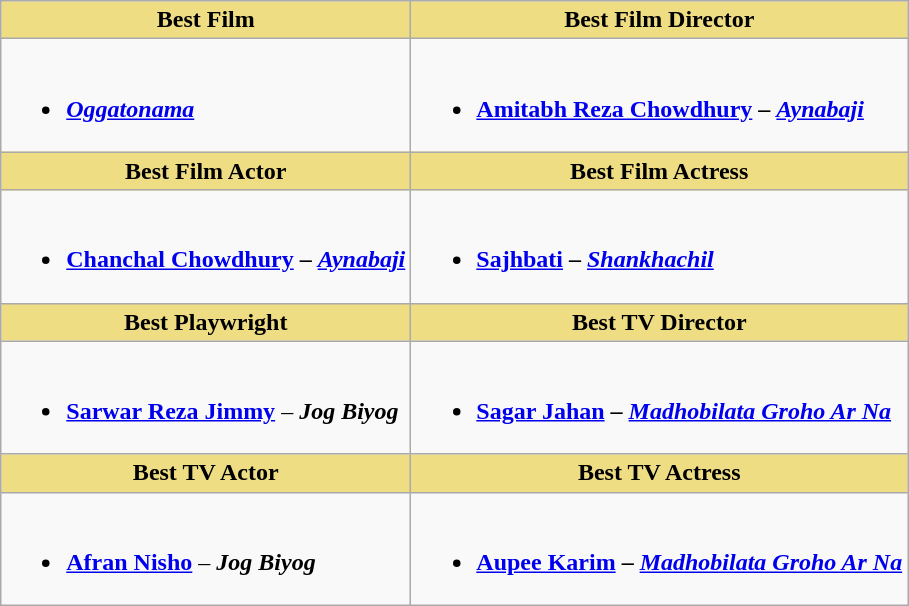<table class="wikitable">
<tr>
<th style="background:#EEDD82;">Best Film</th>
<th style="background:#EEDD82;">Best Film Director</th>
</tr>
<tr>
<td valign="top"><br><ul><li><strong><em><a href='#'>Oggatonama</a></em></strong></li></ul></td>
<td valign="top"><br><ul><li><strong><a href='#'>Amitabh Reza Chowdhury</a> –</strong> <strong><em><a href='#'>Aynabaji</a></em></strong></li></ul></td>
</tr>
<tr>
<th style="background:#EEDD82;">Best Film Actor</th>
<th style="background:#EEDD82;">Best Film Actress</th>
</tr>
<tr>
<td><br><ul><li><strong><a href='#'>Chanchal Chowdhury</a> –</strong> <strong><em><a href='#'>Aynabaji</a></em></strong></li></ul></td>
<td><br><ul><li><strong><a href='#'>Sajhbati</a> –</strong> <strong><em><a href='#'>Shankhachil</a></em></strong></li></ul></td>
</tr>
<tr>
<th style="background:#EEDD82;">Best Playwright</th>
<th style="background:#EEDD82;">Best TV Director</th>
</tr>
<tr>
<td><br><ul><li><strong><a href='#'>Sarwar Reza Jimmy</a></strong> – <strong><em>Jog Biyog</em></strong></li></ul></td>
<td><br><ul><li><strong><a href='#'>Sagar Jahan</a> –</strong> <strong><em><a href='#'>Madhobilata Groho Ar Na</a></em></strong></li></ul></td>
</tr>
<tr>
<th style="background:#EEDD82;">Best TV Actor</th>
<th style="background:#EEDD82;">Best TV Actress</th>
</tr>
<tr>
<td><br><ul><li><strong><a href='#'>Afran Nisho</a></strong> – <strong><em>Jog Biyog</em></strong></li></ul></td>
<td><br><ul><li><strong><a href='#'>Aupee Karim</a> –</strong> <strong><em><a href='#'>Madhobilata Groho Ar Na</a></em></strong></li></ul></td>
</tr>
</table>
